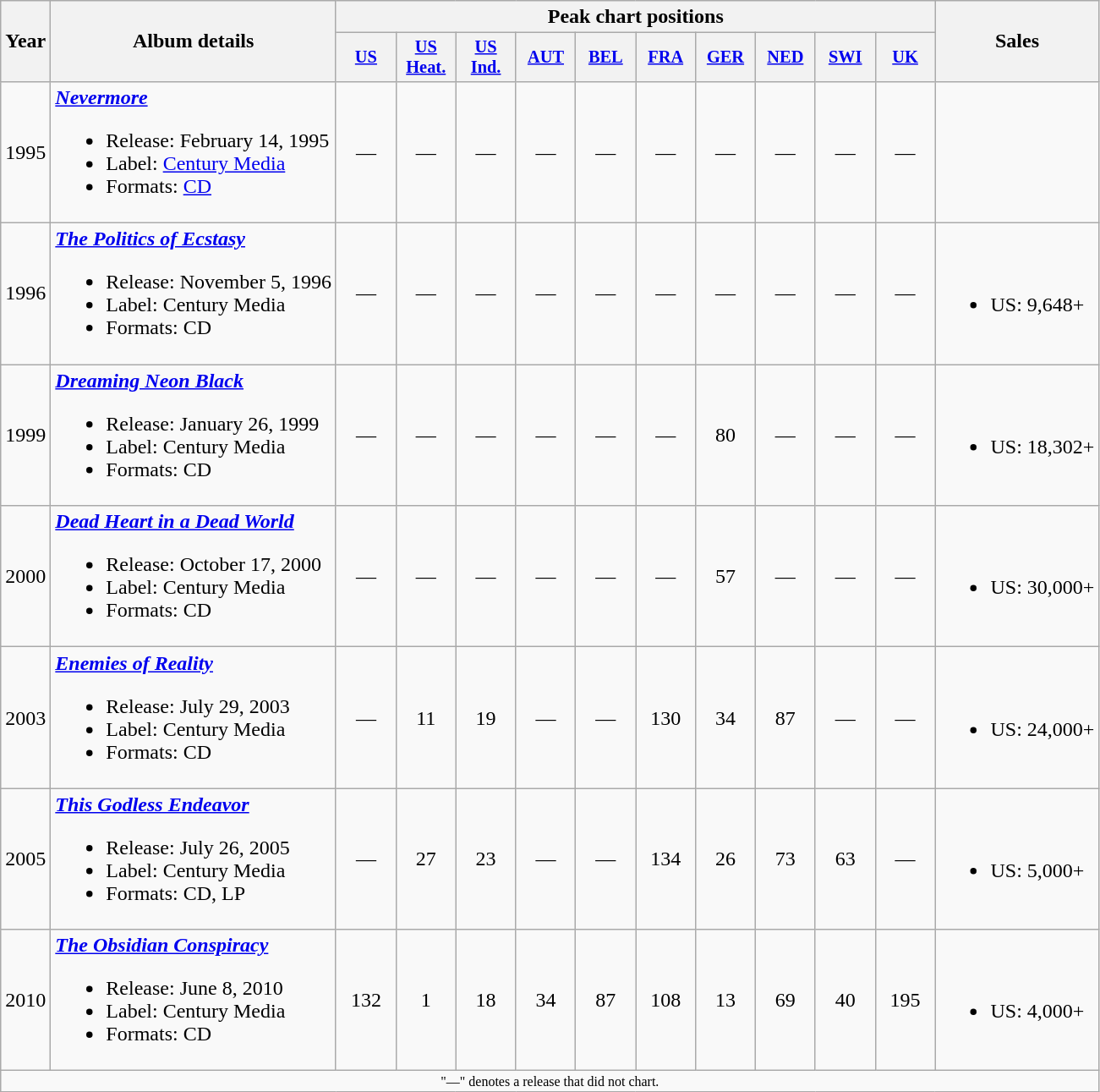<table class="wikitable" border="1">
<tr>
<th scope="col" rowspan="2">Year</th>
<th scope="col" rowspan="2">Album details</th>
<th scope="col" colspan="10">Peak chart positions</th>
<th scope="col" rowspan="2">Sales</th>
</tr>
<tr>
<th scope="col" style="width:3em;font-size:85%"><a href='#'>US</a><br></th>
<th scope="col" style="width:3em;font-size:85%"><a href='#'>US<br> Heat.</a><br></th>
<th scope="col" style="width:3em;font-size:85%"><a href='#'>US<br> Ind.</a><br></th>
<th scope="col" style="width:3em;font-size:85%"><a href='#'>AUT</a></th>
<th scope="col" style="width:3em;font-size:85%"><a href='#'>BEL</a></th>
<th scope="col" style="width:3em;font-size:85%"><a href='#'>FRA</a><br></th>
<th scope="col" style="width:3em;font-size:85%"><a href='#'>GER</a><br></th>
<th scope="col" style="width:3em;font-size:85%"><a href='#'>NED</a><br></th>
<th scope="col" style="width:3em;font-size:85%"><a href='#'>SWI</a><br></th>
<th scope="col" style="width:3em;font-size:85%"><a href='#'>UK</a><br></th>
</tr>
<tr>
<td align="center">1995</td>
<td><strong><em><a href='#'>Nevermore</a></em></strong><br><ul><li>Release: February 14, 1995</li><li>Label: <a href='#'>Century Media</a></li><li>Formats: <a href='#'>CD</a></li></ul></td>
<td align="center">—</td>
<td align="center">—</td>
<td align="center">—</td>
<td align="center">—</td>
<td align="center">—</td>
<td align="center">—</td>
<td align="center">—</td>
<td align="center">—</td>
<td align="center">—</td>
<td align="center">—</td>
<td></td>
</tr>
<tr>
<td align="center">1996</td>
<td><strong><em><a href='#'>The Politics of Ecstasy</a></em></strong><br><ul><li>Release: November 5, 1996</li><li>Label: Century Media</li><li>Formats: CD</li></ul></td>
<td align="center">—</td>
<td align="center">—</td>
<td align="center">—</td>
<td align="center">—</td>
<td align="center">—</td>
<td align="center">—</td>
<td align="center">—</td>
<td align="center">—</td>
<td align="center">—</td>
<td align="center">—</td>
<td><br><ul><li>US: 9,648+</li></ul></td>
</tr>
<tr>
<td align="center">1999</td>
<td><strong><em><a href='#'>Dreaming Neon Black</a></em></strong><br><ul><li>Release: January 26, 1999</li><li>Label: Century Media</li><li>Formats: CD</li></ul></td>
<td align="center">—</td>
<td align="center">—</td>
<td align="center">—</td>
<td align="center">—</td>
<td align="center">—</td>
<td align="center">—</td>
<td align="center">80</td>
<td align="center">—</td>
<td align="center">—</td>
<td align="center">—</td>
<td><br><ul><li>US: 18,302+</li></ul></td>
</tr>
<tr>
<td align="center">2000</td>
<td><strong><em><a href='#'>Dead Heart in a Dead World</a></em></strong><br><ul><li>Release: October 17, 2000</li><li>Label: Century Media</li><li>Formats: CD</li></ul></td>
<td align="center">—</td>
<td align="center">—</td>
<td align="center">—</td>
<td align="center">—</td>
<td align="center">—</td>
<td align="center">—</td>
<td align="center">57</td>
<td align="center">—</td>
<td align="center">—</td>
<td align="center">—</td>
<td><br><ul><li>US: 30,000+</li></ul></td>
</tr>
<tr>
<td align="center">2003</td>
<td><strong><em><a href='#'>Enemies of Reality</a></em></strong><br><ul><li>Release: July 29, 2003</li><li>Label: Century Media</li><li>Formats: CD</li></ul></td>
<td align="center">—</td>
<td align="center">11</td>
<td align="center">19</td>
<td align="center">—</td>
<td align="center">—</td>
<td align="center">130</td>
<td align="center">34</td>
<td align="center">87</td>
<td align="center">—</td>
<td align="center">—</td>
<td><br><ul><li>US: 24,000+</li></ul></td>
</tr>
<tr>
<td align="center">2005</td>
<td><strong><em><a href='#'>This Godless Endeavor</a></em></strong><br><ul><li>Release: July 26, 2005</li><li>Label: Century Media</li><li>Formats: CD, LP</li></ul></td>
<td align="center">—</td>
<td align="center">27</td>
<td align="center">23</td>
<td align="center">—</td>
<td align="center">—</td>
<td align="center">134</td>
<td align="center">26</td>
<td align="center">73</td>
<td align="center">63</td>
<td align="center">—</td>
<td><br><ul><li>US: 5,000+</li></ul></td>
</tr>
<tr>
<td align="center">2010</td>
<td><strong><em><a href='#'>The Obsidian Conspiracy</a></em></strong><br><ul><li>Release: June 8, 2010</li><li>Label: Century Media</li><li>Formats: CD</li></ul></td>
<td align="center">132</td>
<td align="center">1</td>
<td align="center">18</td>
<td align="center">34</td>
<td align="center">87</td>
<td align="center">108</td>
<td align="center">13</td>
<td align="center">69</td>
<td align="center">40</td>
<td align="center">195</td>
<td><br><ul><li>US: 4,000+</li></ul></td>
</tr>
<tr>
<td align="center" colspan="14" style="font-size: 8pt">"—" denotes a release that did not chart.</td>
</tr>
</table>
